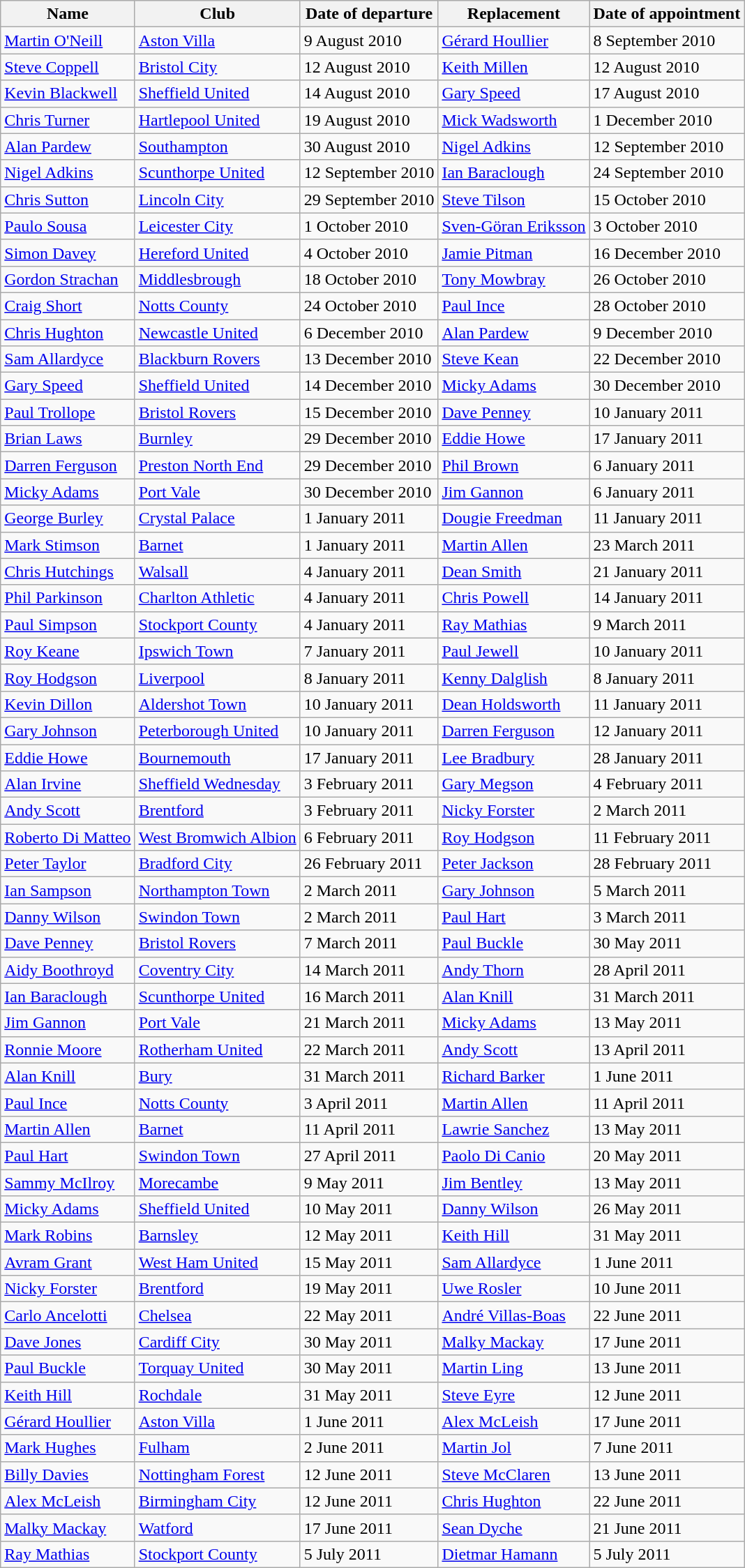<table class="wikitable">
<tr>
<th>Name</th>
<th>Club</th>
<th>Date of departure</th>
<th>Replacement</th>
<th>Date of appointment</th>
</tr>
<tr>
<td><a href='#'>Martin O'Neill</a></td>
<td><a href='#'>Aston Villa</a></td>
<td>9 August 2010</td>
<td><a href='#'>Gérard Houllier</a></td>
<td>8 September 2010</td>
</tr>
<tr>
<td><a href='#'>Steve Coppell</a></td>
<td><a href='#'>Bristol City</a></td>
<td>12 August 2010</td>
<td><a href='#'>Keith Millen</a></td>
<td>12 August 2010</td>
</tr>
<tr>
<td><a href='#'>Kevin Blackwell</a></td>
<td><a href='#'>Sheffield United</a></td>
<td>14 August 2010</td>
<td><a href='#'>Gary Speed</a></td>
<td>17 August 2010</td>
</tr>
<tr>
<td><a href='#'>Chris Turner</a></td>
<td><a href='#'>Hartlepool United</a></td>
<td>19 August 2010</td>
<td><a href='#'>Mick Wadsworth</a></td>
<td>1 December 2010</td>
</tr>
<tr>
<td><a href='#'>Alan Pardew</a></td>
<td><a href='#'>Southampton</a></td>
<td>30 August 2010</td>
<td><a href='#'>Nigel Adkins</a></td>
<td>12 September 2010</td>
</tr>
<tr>
<td><a href='#'>Nigel Adkins</a></td>
<td><a href='#'>Scunthorpe United</a></td>
<td>12 September 2010</td>
<td><a href='#'>Ian Baraclough</a></td>
<td>24 September 2010</td>
</tr>
<tr>
<td><a href='#'>Chris Sutton</a></td>
<td><a href='#'>Lincoln City</a></td>
<td>29 September 2010</td>
<td><a href='#'>Steve Tilson</a></td>
<td>15 October 2010</td>
</tr>
<tr>
<td><a href='#'>Paulo Sousa</a></td>
<td><a href='#'>Leicester City</a></td>
<td>1 October 2010</td>
<td><a href='#'>Sven-Göran Eriksson</a></td>
<td>3 October 2010</td>
</tr>
<tr>
<td><a href='#'>Simon Davey</a></td>
<td><a href='#'>Hereford United</a></td>
<td>4 October 2010</td>
<td><a href='#'>Jamie Pitman</a></td>
<td>16 December 2010</td>
</tr>
<tr>
<td><a href='#'>Gordon Strachan</a></td>
<td><a href='#'>Middlesbrough</a></td>
<td>18 October 2010</td>
<td><a href='#'>Tony Mowbray</a></td>
<td>26 October 2010</td>
</tr>
<tr>
<td><a href='#'>Craig Short</a></td>
<td><a href='#'>Notts County</a></td>
<td>24 October 2010</td>
<td><a href='#'>Paul Ince</a></td>
<td>28 October 2010</td>
</tr>
<tr>
<td><a href='#'>Chris Hughton</a></td>
<td><a href='#'>Newcastle United</a></td>
<td>6 December 2010</td>
<td><a href='#'>Alan Pardew</a></td>
<td>9 December 2010</td>
</tr>
<tr>
<td><a href='#'>Sam Allardyce</a></td>
<td><a href='#'>Blackburn Rovers</a></td>
<td>13 December 2010</td>
<td><a href='#'>Steve Kean</a></td>
<td>22 December 2010</td>
</tr>
<tr>
<td><a href='#'>Gary Speed</a></td>
<td><a href='#'>Sheffield United</a></td>
<td>14 December 2010</td>
<td><a href='#'>Micky Adams</a></td>
<td>30 December 2010</td>
</tr>
<tr>
<td><a href='#'>Paul Trollope</a></td>
<td><a href='#'>Bristol Rovers</a></td>
<td>15 December 2010</td>
<td><a href='#'>Dave Penney</a></td>
<td>10 January 2011</td>
</tr>
<tr>
<td><a href='#'>Brian Laws</a></td>
<td><a href='#'>Burnley</a></td>
<td>29 December 2010</td>
<td><a href='#'>Eddie Howe</a></td>
<td>17 January 2011</td>
</tr>
<tr>
<td><a href='#'>Darren Ferguson</a></td>
<td><a href='#'>Preston North End</a></td>
<td>29 December 2010</td>
<td><a href='#'>Phil Brown</a></td>
<td>6 January 2011</td>
</tr>
<tr>
<td><a href='#'>Micky Adams</a></td>
<td><a href='#'>Port Vale</a></td>
<td>30 December 2010</td>
<td><a href='#'>Jim Gannon</a></td>
<td>6 January 2011</td>
</tr>
<tr>
<td><a href='#'>George Burley</a></td>
<td><a href='#'>Crystal Palace</a></td>
<td>1 January 2011</td>
<td><a href='#'>Dougie Freedman</a></td>
<td>11 January 2011</td>
</tr>
<tr>
<td><a href='#'>Mark Stimson</a></td>
<td><a href='#'>Barnet</a></td>
<td>1 January 2011</td>
<td><a href='#'>Martin Allen</a></td>
<td>23 March 2011</td>
</tr>
<tr>
<td><a href='#'>Chris Hutchings</a></td>
<td><a href='#'>Walsall</a></td>
<td>4 January 2011</td>
<td><a href='#'>Dean Smith</a></td>
<td>21 January 2011</td>
</tr>
<tr>
<td><a href='#'>Phil Parkinson</a></td>
<td><a href='#'>Charlton Athletic</a></td>
<td>4 January 2011</td>
<td><a href='#'>Chris Powell</a></td>
<td>14 January 2011</td>
</tr>
<tr>
<td><a href='#'>Paul Simpson</a></td>
<td><a href='#'>Stockport County</a></td>
<td>4 January 2011</td>
<td><a href='#'>Ray Mathias</a></td>
<td>9 March 2011</td>
</tr>
<tr>
<td><a href='#'>Roy Keane</a></td>
<td><a href='#'>Ipswich Town</a></td>
<td>7 January 2011</td>
<td><a href='#'>Paul Jewell</a></td>
<td>10 January 2011</td>
</tr>
<tr>
<td><a href='#'>Roy Hodgson</a></td>
<td><a href='#'>Liverpool</a></td>
<td>8 January 2011</td>
<td><a href='#'>Kenny Dalglish</a></td>
<td>8 January 2011</td>
</tr>
<tr>
<td><a href='#'>Kevin Dillon</a></td>
<td><a href='#'>Aldershot Town</a></td>
<td>10 January 2011</td>
<td><a href='#'>Dean Holdsworth</a></td>
<td>11 January 2011</td>
</tr>
<tr>
<td><a href='#'>Gary Johnson</a></td>
<td><a href='#'>Peterborough United</a></td>
<td>10 January 2011</td>
<td><a href='#'>Darren Ferguson</a></td>
<td>12 January 2011</td>
</tr>
<tr>
<td><a href='#'>Eddie Howe</a></td>
<td><a href='#'>Bournemouth</a></td>
<td>17 January 2011</td>
<td><a href='#'>Lee Bradbury</a></td>
<td>28 January 2011</td>
</tr>
<tr>
<td><a href='#'>Alan Irvine</a></td>
<td><a href='#'>Sheffield Wednesday</a></td>
<td>3 February 2011</td>
<td><a href='#'>Gary Megson</a></td>
<td>4 February 2011</td>
</tr>
<tr>
<td><a href='#'>Andy Scott</a></td>
<td><a href='#'>Brentford</a></td>
<td>3 February 2011</td>
<td><a href='#'>Nicky Forster</a></td>
<td>2 March 2011</td>
</tr>
<tr>
<td><a href='#'>Roberto Di Matteo</a></td>
<td><a href='#'>West Bromwich Albion</a></td>
<td>6 February 2011</td>
<td><a href='#'>Roy Hodgson</a></td>
<td>11 February 2011</td>
</tr>
<tr>
<td><a href='#'>Peter Taylor</a></td>
<td><a href='#'>Bradford City</a></td>
<td>26 February 2011</td>
<td><a href='#'>Peter Jackson</a></td>
<td>28 February 2011</td>
</tr>
<tr>
<td><a href='#'>Ian Sampson</a></td>
<td><a href='#'>Northampton Town</a></td>
<td>2 March 2011</td>
<td><a href='#'>Gary Johnson</a></td>
<td>5 March 2011</td>
</tr>
<tr>
<td><a href='#'>Danny Wilson</a></td>
<td><a href='#'>Swindon Town</a></td>
<td>2 March 2011</td>
<td><a href='#'>Paul Hart</a></td>
<td>3 March 2011</td>
</tr>
<tr>
<td><a href='#'>Dave Penney</a></td>
<td><a href='#'>Bristol Rovers</a></td>
<td>7 March 2011</td>
<td><a href='#'>Paul Buckle</a></td>
<td>30 May 2011</td>
</tr>
<tr>
<td><a href='#'>Aidy Boothroyd</a></td>
<td><a href='#'>Coventry City</a></td>
<td>14 March 2011</td>
<td><a href='#'>Andy Thorn</a></td>
<td>28 April 2011</td>
</tr>
<tr>
<td><a href='#'>Ian Baraclough</a></td>
<td><a href='#'>Scunthorpe United</a></td>
<td>16 March 2011</td>
<td><a href='#'>Alan Knill</a></td>
<td>31 March 2011</td>
</tr>
<tr>
<td><a href='#'>Jim Gannon</a></td>
<td><a href='#'>Port Vale</a></td>
<td>21 March 2011</td>
<td><a href='#'>Micky Adams</a></td>
<td>13 May 2011</td>
</tr>
<tr>
<td><a href='#'>Ronnie Moore</a></td>
<td><a href='#'>Rotherham United</a></td>
<td>22 March 2011</td>
<td><a href='#'>Andy Scott</a></td>
<td>13 April 2011</td>
</tr>
<tr>
<td><a href='#'>Alan Knill</a></td>
<td><a href='#'>Bury</a></td>
<td>31 March 2011</td>
<td><a href='#'>Richard Barker</a></td>
<td>1 June 2011</td>
</tr>
<tr>
<td><a href='#'>Paul Ince</a></td>
<td><a href='#'>Notts County</a></td>
<td>3 April 2011</td>
<td><a href='#'>Martin Allen</a></td>
<td>11 April 2011</td>
</tr>
<tr>
<td><a href='#'>Martin Allen</a></td>
<td><a href='#'>Barnet</a></td>
<td>11 April 2011</td>
<td><a href='#'>Lawrie Sanchez</a></td>
<td>13 May 2011</td>
</tr>
<tr>
<td><a href='#'>Paul Hart</a></td>
<td><a href='#'>Swindon Town</a></td>
<td>27 April 2011</td>
<td><a href='#'>Paolo Di Canio</a></td>
<td>20 May 2011</td>
</tr>
<tr>
<td><a href='#'>Sammy McIlroy</a></td>
<td><a href='#'>Morecambe</a></td>
<td>9 May 2011</td>
<td><a href='#'>Jim Bentley</a></td>
<td>13 May 2011</td>
</tr>
<tr>
<td><a href='#'>Micky Adams</a></td>
<td><a href='#'>Sheffield United</a></td>
<td>10 May 2011</td>
<td><a href='#'>Danny Wilson</a></td>
<td>26 May 2011</td>
</tr>
<tr>
<td><a href='#'>Mark Robins</a></td>
<td><a href='#'>Barnsley</a></td>
<td>12 May 2011</td>
<td><a href='#'>Keith Hill</a></td>
<td>31 May 2011</td>
</tr>
<tr>
<td><a href='#'>Avram Grant</a></td>
<td><a href='#'>West Ham United</a></td>
<td>15 May 2011</td>
<td><a href='#'>Sam Allardyce</a></td>
<td>1 June 2011</td>
</tr>
<tr>
<td><a href='#'>Nicky Forster</a></td>
<td><a href='#'>Brentford</a></td>
<td>19 May 2011</td>
<td><a href='#'>Uwe Rosler</a></td>
<td>10 June 2011</td>
</tr>
<tr>
<td><a href='#'>Carlo Ancelotti</a></td>
<td><a href='#'>Chelsea</a></td>
<td>22 May 2011</td>
<td><a href='#'>André Villas-Boas</a></td>
<td>22 June 2011</td>
</tr>
<tr>
<td><a href='#'>Dave Jones</a></td>
<td><a href='#'>Cardiff City</a></td>
<td>30 May 2011</td>
<td><a href='#'>Malky Mackay</a></td>
<td>17 June 2011</td>
</tr>
<tr>
<td><a href='#'>Paul Buckle</a></td>
<td><a href='#'>Torquay United</a></td>
<td>30 May 2011</td>
<td><a href='#'>Martin Ling</a></td>
<td>13 June 2011</td>
</tr>
<tr>
<td><a href='#'>Keith Hill</a></td>
<td><a href='#'>Rochdale</a></td>
<td>31 May 2011</td>
<td><a href='#'>Steve Eyre</a></td>
<td>12 June 2011</td>
</tr>
<tr>
<td><a href='#'>Gérard Houllier</a></td>
<td><a href='#'>Aston Villa</a></td>
<td>1 June 2011</td>
<td><a href='#'>Alex McLeish</a></td>
<td>17 June 2011</td>
</tr>
<tr>
<td><a href='#'>Mark Hughes</a></td>
<td><a href='#'>Fulham</a></td>
<td>2 June 2011</td>
<td><a href='#'>Martin Jol</a></td>
<td>7 June 2011</td>
</tr>
<tr>
<td><a href='#'>Billy Davies</a></td>
<td><a href='#'>Nottingham Forest</a></td>
<td>12 June 2011</td>
<td><a href='#'>Steve McClaren</a></td>
<td>13 June 2011</td>
</tr>
<tr>
<td><a href='#'>Alex McLeish</a></td>
<td><a href='#'>Birmingham City</a></td>
<td>12 June 2011</td>
<td><a href='#'>Chris Hughton</a></td>
<td>22 June 2011</td>
</tr>
<tr>
<td><a href='#'>Malky Mackay</a></td>
<td><a href='#'>Watford</a></td>
<td>17 June 2011</td>
<td><a href='#'>Sean Dyche</a></td>
<td>21 June 2011</td>
</tr>
<tr>
<td><a href='#'>Ray Mathias</a></td>
<td><a href='#'>Stockport County</a></td>
<td>5 July 2011</td>
<td><a href='#'>Dietmar Hamann</a></td>
<td>5 July 2011</td>
</tr>
</table>
